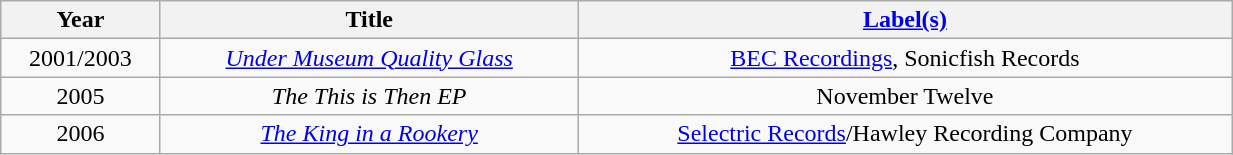<table class="wikitable" width="65%">
<tr>
<th>Year</th>
<th>Title</th>
<th><a href='#'>Label(s)</a></th>
</tr>
<tr>
<td align="center">2001/2003</td>
<td align="center"><em><a href='#'>Under Museum Quality Glass</a></em></td>
<td align="center"><a href='#'>BEC Recordings</a>, Sonicfish Records</td>
</tr>
<tr>
<td align="center">2005</td>
<td align="center"><em>The This is Then EP</em></td>
<td align="center">November Twelve</td>
</tr>
<tr>
<td align="center">2006</td>
<td align="center"><em><a href='#'>The King in a Rookery</a></em></td>
<td align="center"><a href='#'>Selectric Records</a>/Hawley Recording Company</td>
</tr>
</table>
